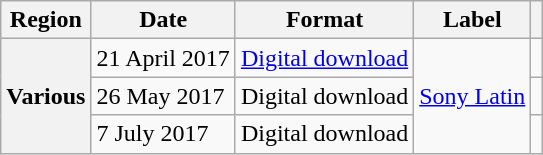<table class="wikitable plainrowheaders">
<tr>
<th scope="col">Region</th>
<th scope="col">Date</th>
<th scope="col">Format</th>
<th scope="col">Label</th>
<th scope="col"></th>
</tr>
<tr>
<th scope="row" rowspan="3">Various</th>
<td>21 April 2017</td>
<td><a href='#'>Digital download</a></td>
<td rowspan="3"><a href='#'>Sony Latin</a></td>
<td></td>
</tr>
<tr>
<td>26 May 2017</td>
<td>Digital download </td>
<td></td>
</tr>
<tr>
<td>7 July 2017</td>
<td>Digital download </td>
<td></td>
</tr>
</table>
